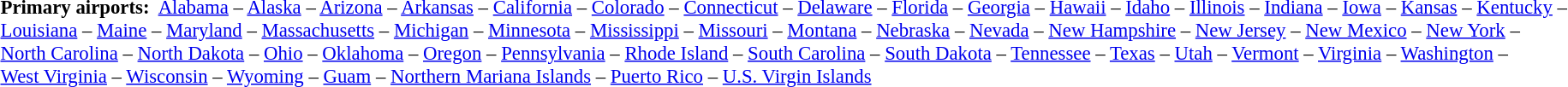<table class="toccolours" style="clear:both; margin:1em auto;">
<tr style="font-size: 95%">
<td><strong>Primary airports:</strong>  <a href='#'>Alabama</a> – <a href='#'>Alaska</a> – <a href='#'>Arizona</a> – <a href='#'>Arkansas</a> – <a href='#'>California</a> – <a href='#'>Colorado</a> – <a href='#'>Connecticut</a> – <a href='#'>Delaware</a> – <a href='#'>Florida</a> – <a href='#'>Georgia</a> – <a href='#'>Hawaii</a> – <a href='#'>Idaho</a> – <a href='#'>Illinois</a> – <a href='#'>Indiana</a> – <a href='#'>Iowa</a> – <a href='#'>Kansas</a> – <a href='#'>Kentucky</a> – <a href='#'>Louisiana</a> – <a href='#'>Maine</a> – <a href='#'>Maryland</a> – <a href='#'>Massachusetts</a> – <a href='#'>Michigan</a> – <a href='#'>Minnesota</a> – <a href='#'>Mississippi</a> – <a href='#'>Missouri</a> – <a href='#'>Montana</a> – <a href='#'>Nebraska</a> – <a href='#'>Nevada</a> – <a href='#'>New Hampshire</a> – <a href='#'>New Jersey</a> – <a href='#'>New Mexico</a> – <a href='#'>New York</a> – <a href='#'>North Carolina</a> – <a href='#'>North Dakota</a> – <a href='#'>Ohio</a> – <a href='#'>Oklahoma</a> – <a href='#'>Oregon</a> – <a href='#'>Pennsylvania</a> – <a href='#'>Rhode Island</a> – <a href='#'>South Carolina</a> – <a href='#'>South Dakota</a> – <a href='#'>Tennessee</a> – <a href='#'>Texas</a> – <a href='#'>Utah</a> – <a href='#'>Vermont</a> – <a href='#'>Virginia</a> – <a href='#'>Washington</a> – <a href='#'>West Virginia</a> – <a href='#'>Wisconsin</a> – <a href='#'>Wyoming</a> – <a href='#'>Guam</a> – <a href='#'>Northern Mariana Islands</a> – <a href='#'>Puerto Rico</a> – <a href='#'>U.S. Virgin Islands</a></td>
</tr>
</table>
